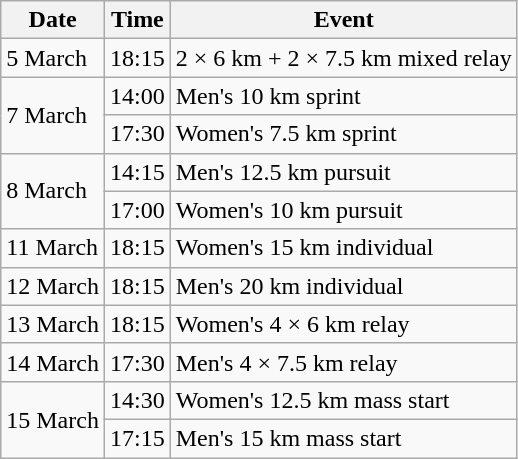<table class="wikitable">
<tr>
<th>Date</th>
<th>Time</th>
<th>Event</th>
</tr>
<tr>
<td>5 March</td>
<td>18:15</td>
<td>2 × 6 km + 2 × 7.5 km mixed relay</td>
</tr>
<tr>
<td rowspan=2>7 March</td>
<td>14:00</td>
<td>Men's 10 km sprint</td>
</tr>
<tr>
<td>17:30</td>
<td>Women's 7.5 km sprint</td>
</tr>
<tr>
<td rowspan=2>8 March</td>
<td>14:15</td>
<td>Men's 12.5 km pursuit</td>
</tr>
<tr>
<td>17:00</td>
<td>Women's 10 km pursuit</td>
</tr>
<tr>
<td>11 March</td>
<td>18:15</td>
<td>Women's 15 km individual</td>
</tr>
<tr>
<td>12 March</td>
<td>18:15</td>
<td>Men's 20 km individual</td>
</tr>
<tr>
<td>13 March</td>
<td>18:15</td>
<td>Women's 4 × 6 km relay</td>
</tr>
<tr>
<td>14 March</td>
<td>17:30</td>
<td>Men's 4 × 7.5 km relay</td>
</tr>
<tr>
<td rowspan=2>15 March</td>
<td>14:30</td>
<td>Women's 12.5 km mass start</td>
</tr>
<tr>
<td>17:15</td>
<td>Men's 15 km mass start</td>
</tr>
</table>
